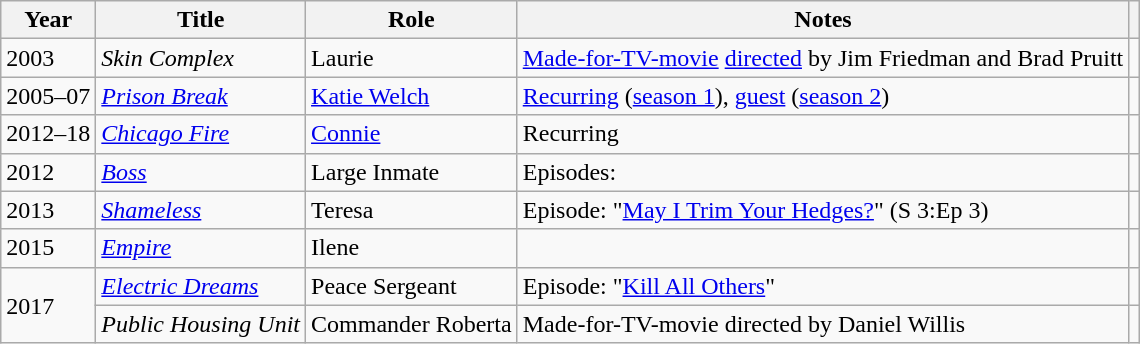<table class="wikitable sortable">
<tr>
<th>Year</th>
<th>Title</th>
<th>Role</th>
<th class="unsortable">Notes</th>
<th class="unsortable"></th>
</tr>
<tr>
<td>2003</td>
<td><em>Skin Complex</em></td>
<td>Laurie</td>
<td><a href='#'>Made-for-TV-movie</a> <a href='#'>directed</a> by Jim Friedman and Brad Pruitt</td>
<td></td>
</tr>
<tr>
<td>2005–07</td>
<td><em><a href='#'>Prison Break</a></em></td>
<td><a href='#'>Katie Welch</a></td>
<td><a href='#'>Recurring</a> (<a href='#'>season 1</a>), <a href='#'>guest</a> (<a href='#'>season 2</a>)</td>
<td></td>
</tr>
<tr>
<td>2012–18</td>
<td><em><a href='#'>Chicago Fire</a></em></td>
<td><a href='#'>Connie</a></td>
<td>Recurring</td>
<td></td>
</tr>
<tr>
<td>2012</td>
<td><em><a href='#'>Boss</a></em></td>
<td>Large Inmate</td>
<td>Episodes: </td>
<td></td>
</tr>
<tr>
<td>2013</td>
<td><em><a href='#'>Shameless</a></em></td>
<td>Teresa</td>
<td>Episode: "<a href='#'>May I Trim Your Hedges?</a>" (S 3:Ep 3)</td>
<td></td>
</tr>
<tr>
<td>2015</td>
<td><em><a href='#'>Empire</a></em></td>
<td>Ilene</td>
<td></td>
<td></td>
</tr>
<tr>
<td rowspan="2">2017</td>
<td><em><a href='#'>Electric Dreams</a></em></td>
<td>Peace Sergeant</td>
<td>Episode: "<a href='#'>Kill All Others</a>"</td>
<td></td>
</tr>
<tr>
<td><em>Public Housing Unit</em></td>
<td>Commander Roberta</td>
<td>Made-for-TV-movie directed by Daniel Willis</td>
<td></td>
</tr>
</table>
